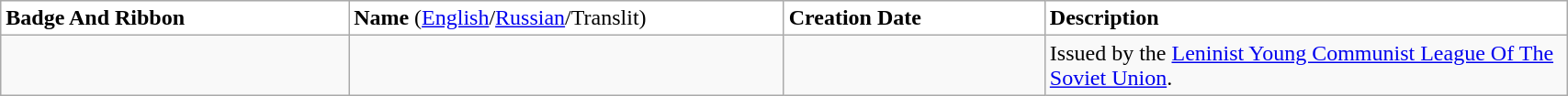<table class="wikitable" width="90%">
<tr>
<td width="20%" bgcolor="#FFFFFF"><strong>Badge And Ribbon</strong></td>
<td width="25%" bgcolor="#FFFFFF"><strong>Name</strong> (<a href='#'>English</a>/<a href='#'>Russian</a>/Translit)</td>
<td width="15%" bgcolor="#FFFFFF"><strong>Creation Date</strong></td>
<td width="30%" bgcolor="#FFFFFF"><strong>Description</strong></td>
</tr>
<tr>
<td></td>
<td></td>
<td></td>
<td>Issued by the <a href='#'>Leninist Young Communist League Of The Soviet Union</a>.</td>
</tr>
</table>
